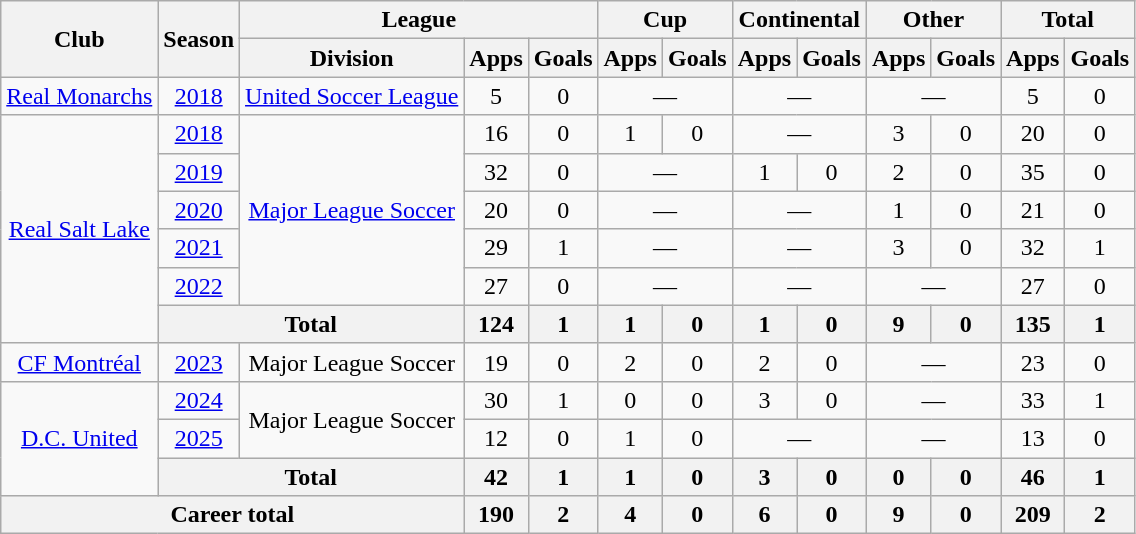<table class="wikitable" style="text-align:center">
<tr>
<th rowspan="2">Club</th>
<th rowspan="2">Season</th>
<th colspan="3">League</th>
<th colspan="2">Cup</th>
<th colspan="2">Continental</th>
<th colspan="2">Other</th>
<th colspan="2">Total</th>
</tr>
<tr>
<th>Division</th>
<th>Apps</th>
<th>Goals</th>
<th>Apps</th>
<th>Goals</th>
<th>Apps</th>
<th>Goals</th>
<th>Apps</th>
<th>Goals</th>
<th>Apps</th>
<th>Goals</th>
</tr>
<tr>
<td><a href='#'>Real Monarchs</a></td>
<td><a href='#'>2018</a></td>
<td><a href='#'>United Soccer League</a></td>
<td>5</td>
<td>0</td>
<td colspan="2">—</td>
<td colspan="2">—</td>
<td colspan="2">—</td>
<td>5</td>
<td>0</td>
</tr>
<tr>
<td rowspan="6"><a href='#'>Real Salt Lake</a></td>
<td><a href='#'>2018</a></td>
<td rowspan="5"><a href='#'>Major League Soccer</a></td>
<td>16</td>
<td>0</td>
<td>1</td>
<td>0</td>
<td colspan="2">—</td>
<td>3</td>
<td>0</td>
<td>20</td>
<td>0</td>
</tr>
<tr>
<td><a href='#'>2019</a></td>
<td>32</td>
<td>0</td>
<td colspan="2">—</td>
<td>1</td>
<td>0</td>
<td>2</td>
<td>0</td>
<td>35</td>
<td>0</td>
</tr>
<tr>
<td><a href='#'>2020</a></td>
<td>20</td>
<td>0</td>
<td colspan="2">—</td>
<td colspan="2">—</td>
<td>1</td>
<td>0</td>
<td>21</td>
<td>0</td>
</tr>
<tr>
<td><a href='#'>2021</a></td>
<td>29</td>
<td>1</td>
<td colspan="2">—</td>
<td colspan="2">—</td>
<td>3</td>
<td>0</td>
<td>32</td>
<td>1</td>
</tr>
<tr>
<td><a href='#'>2022</a></td>
<td>27</td>
<td>0</td>
<td colspan="2">—</td>
<td colspan="2">—</td>
<td colspan="2">—</td>
<td>27</td>
<td>0</td>
</tr>
<tr>
<th colspan="2">Total</th>
<th>124</th>
<th>1</th>
<th>1</th>
<th>0</th>
<th>1</th>
<th>0</th>
<th>9</th>
<th>0</th>
<th>135</th>
<th>1</th>
</tr>
<tr>
<td><a href='#'>CF Montréal</a></td>
<td><a href='#'>2023</a></td>
<td>Major League Soccer</td>
<td>19</td>
<td>0</td>
<td>2</td>
<td>0</td>
<td>2</td>
<td>0</td>
<td colspan="2">—</td>
<td>23</td>
<td>0</td>
</tr>
<tr>
<td rowspan="3"><a href='#'>D.C. United</a></td>
<td><a href='#'>2024</a></td>
<td rowspan="2">Major League Soccer</td>
<td>30</td>
<td>1</td>
<td>0</td>
<td>0</td>
<td>3</td>
<td>0</td>
<td colspan="2">—</td>
<td>33</td>
<td>1</td>
</tr>
<tr>
<td><a href='#'>2025</a></td>
<td>12</td>
<td>0</td>
<td>1</td>
<td>0</td>
<td colspan="2">—</td>
<td colspan="2">—</td>
<td>13</td>
<td>0</td>
</tr>
<tr>
<th colspan="2">Total</th>
<th>42</th>
<th>1</th>
<th>1</th>
<th>0</th>
<th>3</th>
<th>0</th>
<th>0</th>
<th>0</th>
<th>46</th>
<th>1</th>
</tr>
<tr>
<th colspan="3">Career total</th>
<th>190</th>
<th>2</th>
<th>4</th>
<th>0</th>
<th>6</th>
<th>0</th>
<th>9</th>
<th>0</th>
<th>209</th>
<th>2</th>
</tr>
</table>
